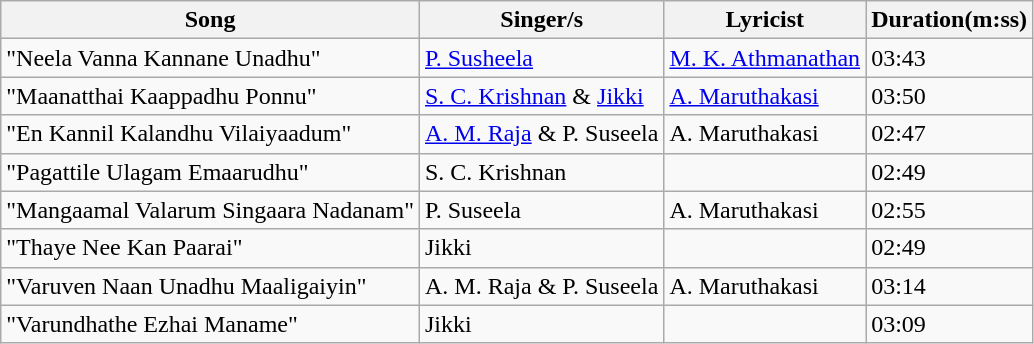<table class="wikitable">
<tr>
<th>Song</th>
<th>Singer/s</th>
<th>Lyricist</th>
<th>Duration(m:ss)</th>
</tr>
<tr>
<td>"Neela Vanna Kannane Unadhu"</td>
<td><a href='#'>P. Susheela</a></td>
<td><a href='#'>M. K. Athmanathan</a></td>
<td>03:43</td>
</tr>
<tr>
<td>"Maanatthai Kaappadhu Ponnu"</td>
<td><a href='#'>S. C. Krishnan</a> &  <a href='#'>Jikki</a></td>
<td><a href='#'>A. Maruthakasi</a></td>
<td>03:50</td>
</tr>
<tr>
<td>"En Kannil Kalandhu Vilaiyaadum"</td>
<td><a href='#'>A. M. Raja</a> & P. Suseela</td>
<td>A. Maruthakasi</td>
<td>02:47</td>
</tr>
<tr>
<td>"Pagattile Ulagam Emaarudhu"</td>
<td>S. C. Krishnan</td>
<td></td>
<td>02:49</td>
</tr>
<tr>
<td>"Mangaamal Valarum Singaara Nadanam"</td>
<td>P. Suseela</td>
<td>A. Maruthakasi</td>
<td>02:55</td>
</tr>
<tr>
<td>"Thaye Nee Kan Paarai"</td>
<td>Jikki</td>
<td></td>
<td>02:49</td>
</tr>
<tr>
<td>"Varuven Naan Unadhu Maaligaiyin"</td>
<td>A. M. Raja & P. Suseela</td>
<td>A. Maruthakasi</td>
<td>03:14</td>
</tr>
<tr>
<td>"Varundhathe Ezhai Maname"</td>
<td>Jikki</td>
<td></td>
<td>03:09</td>
</tr>
</table>
